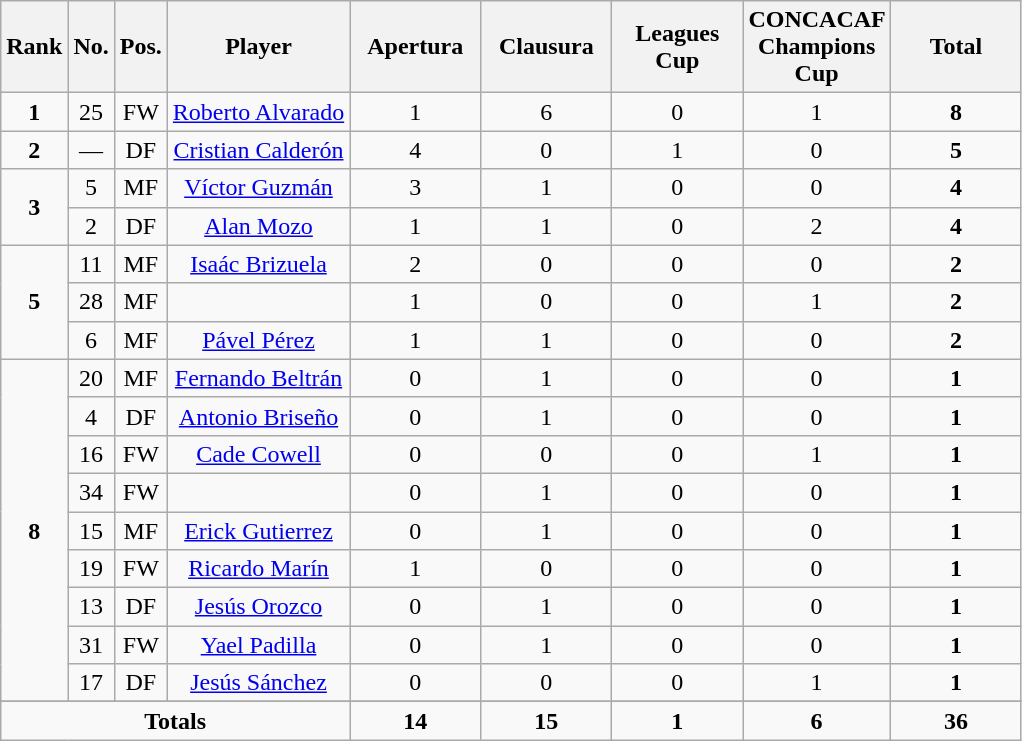<table class="wikitable sortable alternance" style="text-align:center">
<tr>
<th>Rank</th>
<th>No.</th>
<th>Pos.</th>
<th>Player</th>
<th width="80">Apertura</th>
<th width="80">Clausura</th>
<th width="80">Leagues Cup</th>
<th width="80">CONCACAF Champions Cup</th>
<th width="80">Total</th>
</tr>
<tr>
<td rowspan="1"><strong>1</strong></td>
<td>25</td>
<td>FW</td>
<td> <a href='#'>Roberto Alvarado</a></td>
<td>1</td>
<td>6</td>
<td>0</td>
<td>1</td>
<td><strong>8</strong></td>
</tr>
<tr>
<td rowspan="1"><strong>2</strong></td>
<td>—</td>
<td>DF</td>
<td> <a href='#'>Cristian Calderón</a></td>
<td>4</td>
<td>0</td>
<td>1</td>
<td>0</td>
<td><strong>5</strong></td>
</tr>
<tr>
<td rowspan="2"><strong>3</strong></td>
<td>5</td>
<td>MF</td>
<td> <a href='#'>Víctor Guzmán</a></td>
<td>3</td>
<td>1</td>
<td>0</td>
<td>0</td>
<td><strong>4</strong></td>
</tr>
<tr>
<td>2</td>
<td>DF</td>
<td> <a href='#'>Alan Mozo</a></td>
<td>1</td>
<td>1</td>
<td>0</td>
<td>2</td>
<td><strong>4</strong></td>
</tr>
<tr>
<td rowspan="3"><strong>5</strong></td>
<td>11</td>
<td>MF</td>
<td> <a href='#'>Isaác Brizuela</a></td>
<td>2</td>
<td>0</td>
<td>0</td>
<td>0</td>
<td><strong>2</strong></td>
</tr>
<tr>
<td>28</td>
<td>MF</td>
<td></td>
<td>1</td>
<td>0</td>
<td>0</td>
<td>1</td>
<td><strong>2</strong></td>
</tr>
<tr>
<td>6</td>
<td>MF</td>
<td> <a href='#'>Pável Pérez</a></td>
<td>1</td>
<td>1</td>
<td>0</td>
<td>0</td>
<td><strong>2</strong></td>
</tr>
<tr>
<td rowspan="9"><strong>8</strong></td>
<td>20</td>
<td>MF</td>
<td> <a href='#'>Fernando Beltrán</a></td>
<td>0</td>
<td>1</td>
<td>0</td>
<td>0</td>
<td><strong>1</strong></td>
</tr>
<tr>
<td>4</td>
<td>DF</td>
<td> <a href='#'>Antonio Briseño</a></td>
<td>0</td>
<td>1</td>
<td>0</td>
<td>0</td>
<td><strong>1</strong></td>
</tr>
<tr>
<td>16</td>
<td>FW</td>
<td> <a href='#'>Cade Cowell</a></td>
<td>0</td>
<td>0</td>
<td>0</td>
<td>1</td>
<td><strong>1</strong></td>
</tr>
<tr>
<td>34</td>
<td>FW</td>
<td></td>
<td>0</td>
<td>1</td>
<td>0</td>
<td>0</td>
<td><strong>1</strong></td>
</tr>
<tr>
<td>15</td>
<td>MF</td>
<td> <a href='#'>Erick Gutierrez</a></td>
<td>0</td>
<td>1</td>
<td>0</td>
<td>0</td>
<td><strong>1</strong></td>
</tr>
<tr>
<td>19</td>
<td>FW</td>
<td> <a href='#'>Ricardo Marín</a></td>
<td>1</td>
<td>0</td>
<td>0</td>
<td>0</td>
<td><strong>1</strong></td>
</tr>
<tr>
<td>13</td>
<td>DF</td>
<td> <a href='#'>Jesús Orozco</a></td>
<td>0</td>
<td>1</td>
<td>0</td>
<td>0</td>
<td><strong>1</strong></td>
</tr>
<tr>
<td>31</td>
<td>FW</td>
<td> <a href='#'>Yael Padilla</a></td>
<td>0</td>
<td>1</td>
<td>0</td>
<td>0</td>
<td><strong>1</strong></td>
</tr>
<tr>
<td>17</td>
<td>DF</td>
<td> <a href='#'>Jesús Sánchez</a></td>
<td>0</td>
<td>0</td>
<td>0</td>
<td>1</td>
<td><strong>1</strong></td>
</tr>
<tr>
</tr>
<tr class="sortbottom">
<td colspan="4"><strong>Totals</strong></td>
<td><strong>14</strong></td>
<td><strong>15</strong></td>
<td><strong>1</strong></td>
<td><strong>6</strong></td>
<td><strong>36</strong></td>
</tr>
</table>
